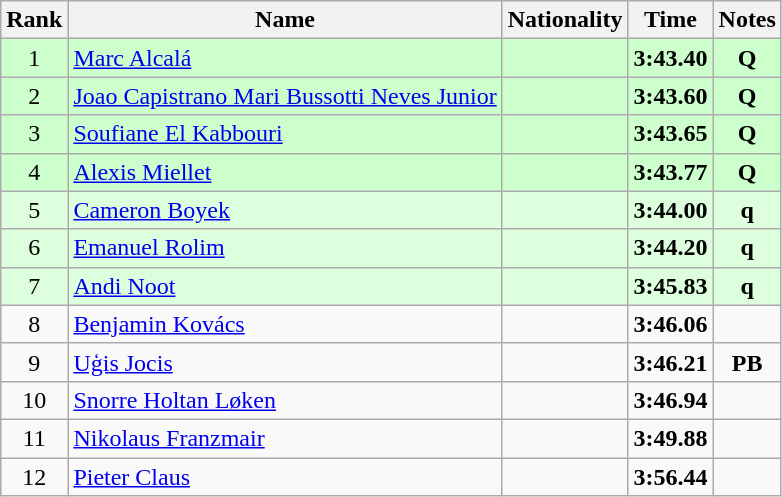<table class="wikitable sortable" style="text-align:center">
<tr>
<th>Rank</th>
<th>Name</th>
<th>Nationality</th>
<th>Time</th>
<th>Notes</th>
</tr>
<tr bgcolor=ccffcc>
<td>1</td>
<td align=left><a href='#'>Marc Alcalá</a></td>
<td align=left></td>
<td><strong>3:43.40</strong></td>
<td><strong>Q</strong></td>
</tr>
<tr bgcolor=ccffcc>
<td>2</td>
<td align=left><a href='#'>Joao Capistrano Mari Bussotti Neves Junior</a></td>
<td align=left></td>
<td><strong>3:43.60</strong></td>
<td><strong>Q</strong></td>
</tr>
<tr bgcolor=ccffcc>
<td>3</td>
<td align=left><a href='#'>Soufiane El Kabbouri</a></td>
<td align=left></td>
<td><strong>3:43.65</strong></td>
<td><strong>Q</strong></td>
</tr>
<tr bgcolor=ccffcc>
<td>4</td>
<td align=left><a href='#'>Alexis Miellet</a></td>
<td align=left></td>
<td><strong>3:43.77</strong></td>
<td><strong>Q</strong></td>
</tr>
<tr bgcolor=ddffdd>
<td>5</td>
<td align=left><a href='#'>Cameron Boyek</a></td>
<td align=left></td>
<td><strong>3:44.00</strong></td>
<td><strong>q</strong></td>
</tr>
<tr bgcolor=ddffdd>
<td>6</td>
<td align=left><a href='#'>Emanuel Rolim</a></td>
<td align=left></td>
<td><strong>3:44.20</strong></td>
<td><strong>q</strong></td>
</tr>
<tr bgcolor=ddffdd>
<td>7</td>
<td align=left><a href='#'>Andi Noot</a></td>
<td align=left></td>
<td><strong>3:45.83</strong></td>
<td><strong>q</strong></td>
</tr>
<tr>
<td>8</td>
<td align=left><a href='#'>Benjamin Kovács</a></td>
<td align=left></td>
<td><strong>3:46.06</strong></td>
<td></td>
</tr>
<tr>
<td>9</td>
<td align=left><a href='#'>Uģis Jocis</a></td>
<td align=left></td>
<td><strong>3:46.21</strong></td>
<td><strong>PB</strong></td>
</tr>
<tr>
<td>10</td>
<td align=left><a href='#'>Snorre Holtan Løken</a></td>
<td align=left></td>
<td><strong>3:46.94</strong></td>
<td></td>
</tr>
<tr>
<td>11</td>
<td align=left><a href='#'>Nikolaus Franzmair</a></td>
<td align=left></td>
<td><strong>3:49.88</strong></td>
<td></td>
</tr>
<tr>
<td>12</td>
<td align=left><a href='#'>Pieter Claus</a></td>
<td align=left></td>
<td><strong>3:56.44</strong></td>
<td></td>
</tr>
</table>
